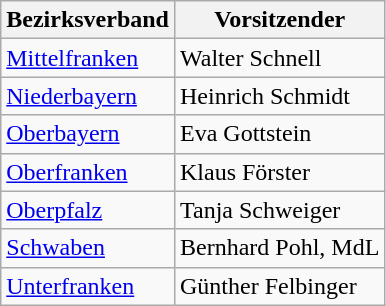<table class="wikitable">
<tr>
<th>Bezirksverband</th>
<th>Vorsitzender</th>
</tr>
<tr>
<td><a href='#'>Mittelfranken</a></td>
<td>Walter Schnell</td>
</tr>
<tr>
<td><a href='#'>Niederbayern</a></td>
<td>Heinrich Schmidt</td>
</tr>
<tr>
<td><a href='#'>Oberbayern</a></td>
<td>Eva Gottstein</td>
</tr>
<tr>
<td><a href='#'>Oberfranken</a></td>
<td>Klaus Förster</td>
</tr>
<tr>
<td><a href='#'>Oberpfalz</a></td>
<td>Tanja Schweiger</td>
</tr>
<tr>
<td><a href='#'>Schwaben</a></td>
<td>Bernhard Pohl, MdL</td>
</tr>
<tr>
<td><a href='#'>Unterfranken</a></td>
<td>Günther Felbinger</td>
</tr>
</table>
